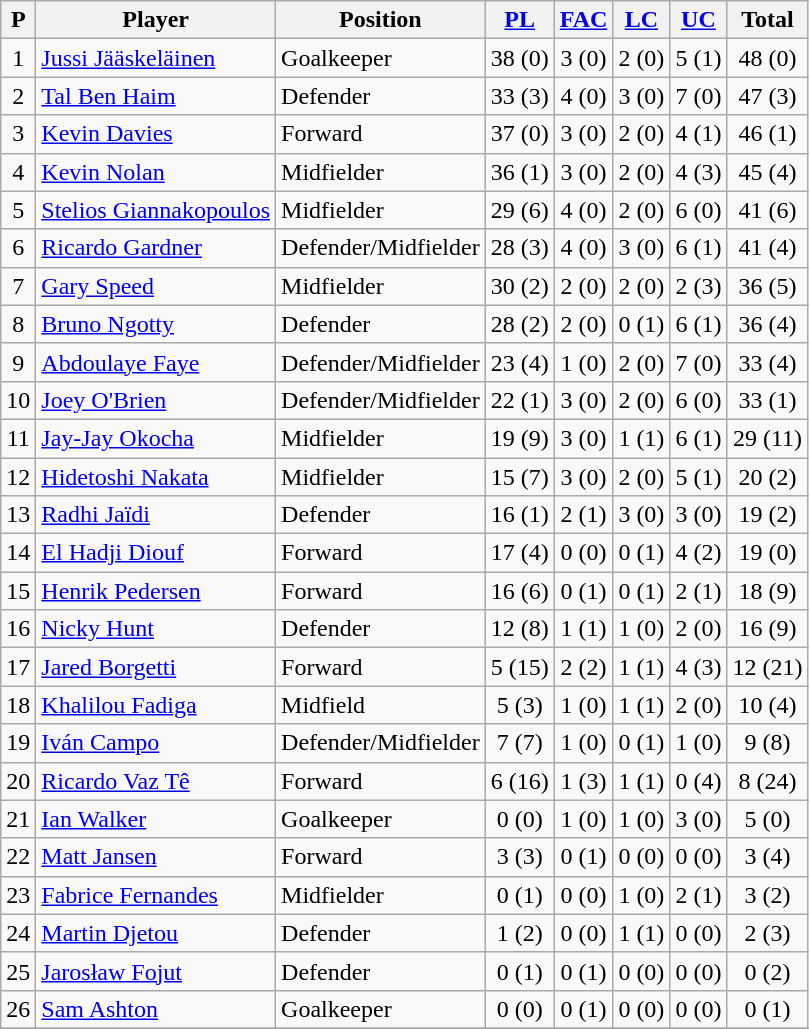<table class="wikitable sortable">
<tr>
<th>P</th>
<th>Player</th>
<th>Position</th>
<th><a href='#'>PL</a></th>
<th><a href='#'>FAC</a></th>
<th><a href='#'>LC</a></th>
<th><a href='#'>UC</a></th>
<th>Total</th>
</tr>
<tr>
<td align=center>1</td>
<td> <a href='#'>Jussi Jääskeläinen</a></td>
<td>Goalkeeper</td>
<td align=center>38 (0)</td>
<td align=center>3 (0)</td>
<td align=center>2 (0)</td>
<td align=center>5 (1)</td>
<td align=center>48 (0)</td>
</tr>
<tr>
<td align=center>2</td>
<td> <a href='#'>Tal Ben Haim</a></td>
<td>Defender</td>
<td align=center>33 (3)</td>
<td align=center>4 (0)</td>
<td align=center>3 (0)</td>
<td align=center>7 (0)</td>
<td align=center>47 (3)</td>
</tr>
<tr>
<td align=center>3</td>
<td> <a href='#'>Kevin Davies</a></td>
<td>Forward</td>
<td align=center>37 (0)</td>
<td align=center>3 (0)</td>
<td align=center>2 (0)</td>
<td align=center>4 (1)</td>
<td align=center>46 (1)</td>
</tr>
<tr>
<td align=center>4</td>
<td> <a href='#'>Kevin Nolan</a></td>
<td>Midfielder</td>
<td align=center>36 (1)</td>
<td align=center>3 (0)</td>
<td align=center>2 (0)</td>
<td align=center>4 (3)</td>
<td align=center>45 (4)</td>
</tr>
<tr>
<td align=center>5</td>
<td> <a href='#'>Stelios Giannakopoulos</a></td>
<td>Midfielder</td>
<td align=center>29 (6)</td>
<td align=center>4 (0)</td>
<td align=center>2 (0)</td>
<td align=center>6 (0)</td>
<td align=center>41 (6)</td>
</tr>
<tr>
<td align=center>6</td>
<td> <a href='#'>Ricardo Gardner</a></td>
<td>Defender/Midfielder</td>
<td align=center>28 (3)</td>
<td align=center>4 (0)</td>
<td align=center>3 (0)</td>
<td align=center>6 (1)</td>
<td align=center>41 (4)</td>
</tr>
<tr>
<td align=center>7</td>
<td> <a href='#'>Gary Speed</a></td>
<td>Midfielder</td>
<td align=center>30 (2)</td>
<td align=center>2 (0)</td>
<td align=center>2 (0)</td>
<td align=center>2 (3)</td>
<td align=center>36 (5)</td>
</tr>
<tr>
<td align=center>8</td>
<td> <a href='#'>Bruno Ngotty</a></td>
<td>Defender</td>
<td align=center>28 (2)</td>
<td align=center>2 (0)</td>
<td align=center>0 (1)</td>
<td align=center>6 (1)</td>
<td align=center>36 (4)</td>
</tr>
<tr>
<td align=center>9</td>
<td> <a href='#'>Abdoulaye Faye</a></td>
<td>Defender/Midfielder</td>
<td align=center>23 (4)</td>
<td align=center>1 (0)</td>
<td align=center>2 (0)</td>
<td align=center>7 (0)</td>
<td align=center>33 (4)</td>
</tr>
<tr>
<td align=center>10</td>
<td> <a href='#'>Joey O'Brien</a></td>
<td>Defender/Midfielder</td>
<td align=center>22 (1)</td>
<td align=center>3 (0)</td>
<td align=center>2 (0)</td>
<td align=center>6 (0)</td>
<td align=center>33 (1)</td>
</tr>
<tr>
<td align=center>11</td>
<td> <a href='#'>Jay-Jay Okocha</a></td>
<td>Midfielder</td>
<td align=center>19 (9)</td>
<td align=center>3 (0)</td>
<td align=center>1 (1)</td>
<td align=center>6 (1)</td>
<td align=center>29 (11)</td>
</tr>
<tr>
<td align=center>12</td>
<td> <a href='#'>Hidetoshi Nakata</a></td>
<td>Midfielder</td>
<td align=center>15 (7)</td>
<td align=center>3 (0)</td>
<td align=center>2 (0)</td>
<td align=center>5 (1)</td>
<td align=center>20 (2)</td>
</tr>
<tr>
<td align=center>13</td>
<td> <a href='#'>Radhi Jaïdi</a></td>
<td>Defender</td>
<td align=center>16 (1)</td>
<td align=center>2 (1)</td>
<td align=center>3 (0)</td>
<td align=center>3 (0)</td>
<td align=center>19 (2)</td>
</tr>
<tr>
<td align=center>14</td>
<td> <a href='#'>El Hadji Diouf</a></td>
<td>Forward</td>
<td align=center>17 (4)</td>
<td align=center>0 (0)</td>
<td align=center>0 (1)</td>
<td align=center>4 (2)</td>
<td align=center>19 (0)</td>
</tr>
<tr>
<td align=center>15</td>
<td> <a href='#'>Henrik Pedersen</a></td>
<td>Forward</td>
<td align=center>16 (6)</td>
<td align=center>0 (1)</td>
<td align=center>0 (1)</td>
<td align=center>2 (1)</td>
<td align=center>18 (9)</td>
</tr>
<tr>
<td align=center>16</td>
<td> <a href='#'>Nicky Hunt</a></td>
<td>Defender</td>
<td align=center>12 (8)</td>
<td align=center>1 (1)</td>
<td align=center>1 (0)</td>
<td align=center>2 (0)</td>
<td align=center>16 (9)</td>
</tr>
<tr>
<td align=center>17</td>
<td> <a href='#'>Jared Borgetti</a></td>
<td>Forward</td>
<td align=center>5 (15)</td>
<td align=center>2 (2)</td>
<td align=center>1 (1)</td>
<td align=center>4 (3)</td>
<td align=center>12 (21)</td>
</tr>
<tr>
<td align=center>18</td>
<td> <a href='#'>Khalilou Fadiga</a></td>
<td>Midfield</td>
<td align=center>5 (3)</td>
<td align=center>1 (0)</td>
<td align=center>1 (1)</td>
<td align=center>2 (0)</td>
<td align=center>10 (4)</td>
</tr>
<tr>
<td align=center>19</td>
<td> <a href='#'>Iván Campo</a></td>
<td>Defender/Midfielder</td>
<td align=center>7 (7)</td>
<td align=center>1 (0)</td>
<td align=center>0 (1)</td>
<td align=center>1 (0)</td>
<td align=center>9 (8)</td>
</tr>
<tr>
<td align=center>20</td>
<td> <a href='#'>Ricardo Vaz Tê</a></td>
<td>Forward</td>
<td align=center>6 (16)</td>
<td align=center>1 (3)</td>
<td align=center>1 (1)</td>
<td align=center>0 (4)</td>
<td align=center>8 (24)</td>
</tr>
<tr>
<td align=center>21</td>
<td> <a href='#'>Ian Walker</a></td>
<td>Goalkeeper</td>
<td align=center>0 (0)</td>
<td align=center>1 (0)</td>
<td align=center>1 (0)</td>
<td align=center>3 (0)</td>
<td align=center>5 (0)</td>
</tr>
<tr>
<td align=center>22</td>
<td> <a href='#'>Matt Jansen</a></td>
<td>Forward</td>
<td align=center>3 (3)</td>
<td align=center>0 (1)</td>
<td align=center>0 (0)</td>
<td align=center>0 (0)</td>
<td align=center>3 (4)</td>
</tr>
<tr>
<td align=center>23</td>
<td> <a href='#'>Fabrice Fernandes</a></td>
<td>Midfielder</td>
<td align=center>0 (1)</td>
<td align=center>0 (0)</td>
<td align=center>1 (0)</td>
<td align=center>2 (1)</td>
<td align=center>3 (2)</td>
</tr>
<tr>
<td align=center>24</td>
<td> <a href='#'>Martin Djetou</a></td>
<td>Defender</td>
<td align=center>1 (2)</td>
<td align=center>0 (0)</td>
<td align=center>1 (1)</td>
<td align=center>0 (0)</td>
<td align=center>2 (3)</td>
</tr>
<tr>
<td align=center>25</td>
<td> <a href='#'>Jarosław Fojut</a></td>
<td>Defender</td>
<td align=center>0 (1)</td>
<td align=center>0 (1)</td>
<td align=center>0 (0)</td>
<td align=center>0 (0)</td>
<td align=center>0 (2)</td>
</tr>
<tr>
<td align=center>26</td>
<td> <a href='#'>Sam Ashton</a></td>
<td>Goalkeeper</td>
<td align=center>0 (0)</td>
<td align=center>0 (1)</td>
<td align=center>0 (0)</td>
<td align=center>0 (0)</td>
<td align=center>0 (1)</td>
</tr>
<tr>
</tr>
</table>
